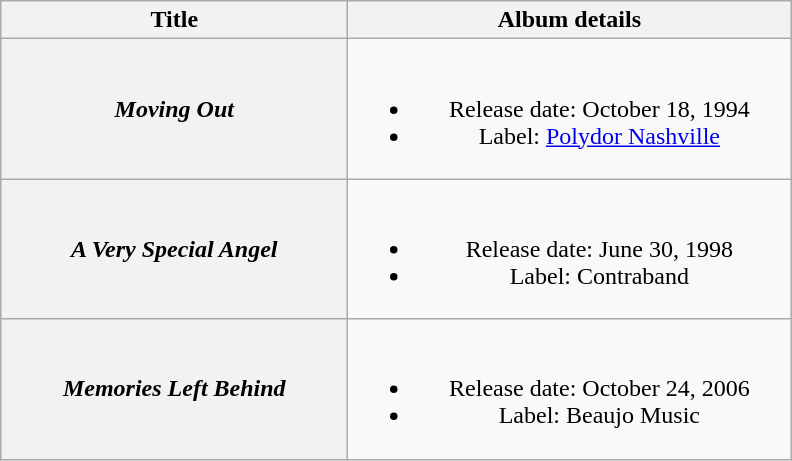<table class="wikitable plainrowheaders" style="text-align:center;">
<tr>
<th style="width:14em;">Title</th>
<th style="width:18em;">Album details</th>
</tr>
<tr>
<th scope="row"><em>Moving Out</em></th>
<td><br><ul><li>Release date: October 18, 1994</li><li>Label: <a href='#'>Polydor Nashville</a></li></ul></td>
</tr>
<tr>
<th scope="row"><em>A Very Special Angel</em></th>
<td><br><ul><li>Release date: June 30, 1998</li><li>Label: Contraband</li></ul></td>
</tr>
<tr>
<th scope="row"><em>Memories Left Behind</em></th>
<td><br><ul><li>Release date: October 24, 2006</li><li>Label: Beaujo Music</li></ul></td>
</tr>
</table>
